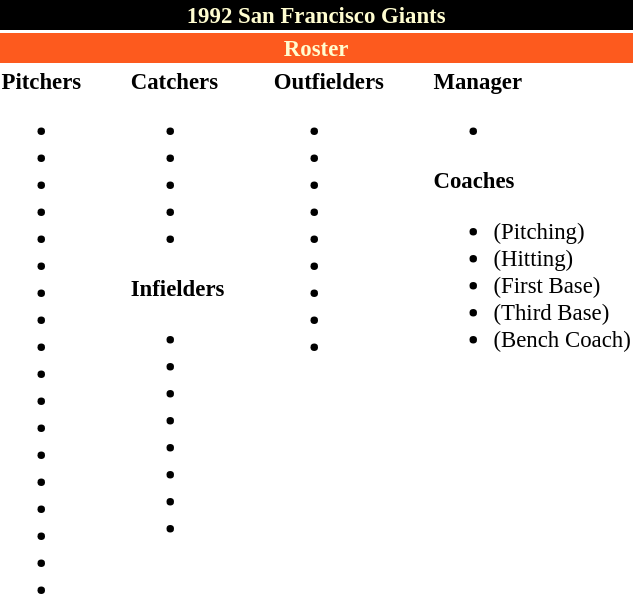<table class="toccolours" style="font-size: 95%;">
<tr>
<th colspan="10" style="background-color: black; color: #FFFDD0; text-align: center;">1992 San Francisco Giants</th>
</tr>
<tr>
<td colspan="10" style="background-color: #fd5a1e; color: #FFFDD0; text-align: center;"><strong>Roster</strong></td>
</tr>
<tr>
<td valign="top"><strong>Pitchers</strong><br><ul><li></li><li></li><li></li><li></li><li></li><li></li><li></li><li></li><li></li><li></li><li></li><li></li><li></li><li></li><li></li><li></li><li></li><li></li></ul></td>
<td width="25px"></td>
<td valign="top"><strong>Catchers</strong><br><ul><li></li><li></li><li></li><li></li><li></li></ul><strong>Infielders</strong><ul><li></li><li></li><li></li><li></li><li></li><li></li><li></li><li></li></ul></td>
<td width="25px"></td>
<td valign="top"><strong>Outfielders</strong><br><ul><li></li><li></li><li></li><li></li><li></li><li></li><li></li><li></li><li></li></ul></td>
<td width="25px"></td>
<td valign="top"><strong>Manager</strong><br><ul><li></li></ul><strong>Coaches</strong><ul><li> (Pitching)</li><li> (Hitting)</li><li> (First Base)</li><li> (Third Base)</li><li> (Bench Coach)</li></ul></td>
</tr>
<tr>
</tr>
</table>
